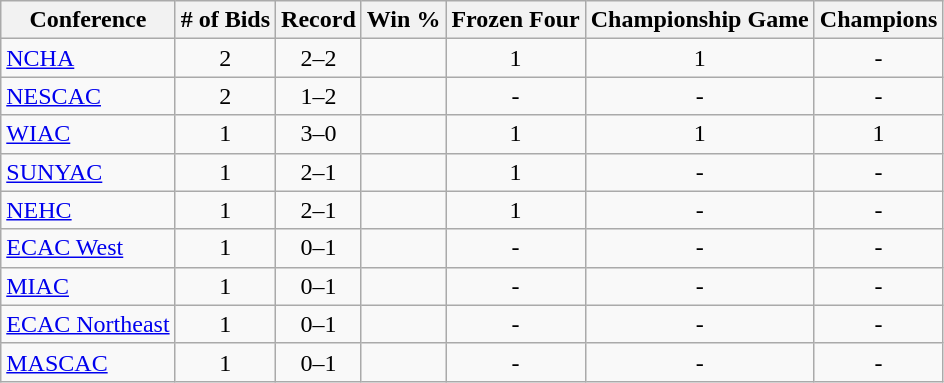<table class="wikitable sortable">
<tr>
<th>Conference</th>
<th># of Bids</th>
<th>Record</th>
<th>Win %</th>
<th>Frozen Four</th>
<th>Championship Game</th>
<th>Champions</th>
</tr>
<tr align="center">
<td align="left"><a href='#'>NCHA</a></td>
<td>2</td>
<td>2–2</td>
<td></td>
<td>1</td>
<td>1</td>
<td>-</td>
</tr>
<tr align="center">
<td align="left"><a href='#'>NESCAC</a></td>
<td>2</td>
<td>1–2</td>
<td></td>
<td>-</td>
<td>-</td>
<td>-</td>
</tr>
<tr align="center">
<td align="left"><a href='#'>WIAC</a></td>
<td>1</td>
<td>3–0</td>
<td></td>
<td>1</td>
<td>1</td>
<td>1</td>
</tr>
<tr align="center">
<td align="left"><a href='#'>SUNYAC</a></td>
<td>1</td>
<td>2–1</td>
<td></td>
<td>1</td>
<td>-</td>
<td>-</td>
</tr>
<tr align="center">
<td align="left"><a href='#'>NEHC</a></td>
<td>1</td>
<td>2–1</td>
<td></td>
<td>1</td>
<td>-</td>
<td>-</td>
</tr>
<tr align="center">
<td align="left"><a href='#'>ECAC West</a></td>
<td>1</td>
<td>0–1</td>
<td></td>
<td>-</td>
<td>-</td>
<td>-</td>
</tr>
<tr align="center">
<td align="left"><a href='#'>MIAC</a></td>
<td>1</td>
<td>0–1</td>
<td></td>
<td>-</td>
<td>-</td>
<td>-</td>
</tr>
<tr align="center">
<td align="left"><a href='#'>ECAC Northeast</a></td>
<td>1</td>
<td>0–1</td>
<td></td>
<td>-</td>
<td>-</td>
<td>-</td>
</tr>
<tr align="center">
<td align="left"><a href='#'>MASCAC</a></td>
<td>1</td>
<td>0–1</td>
<td></td>
<td>-</td>
<td>-</td>
<td>-</td>
</tr>
</table>
